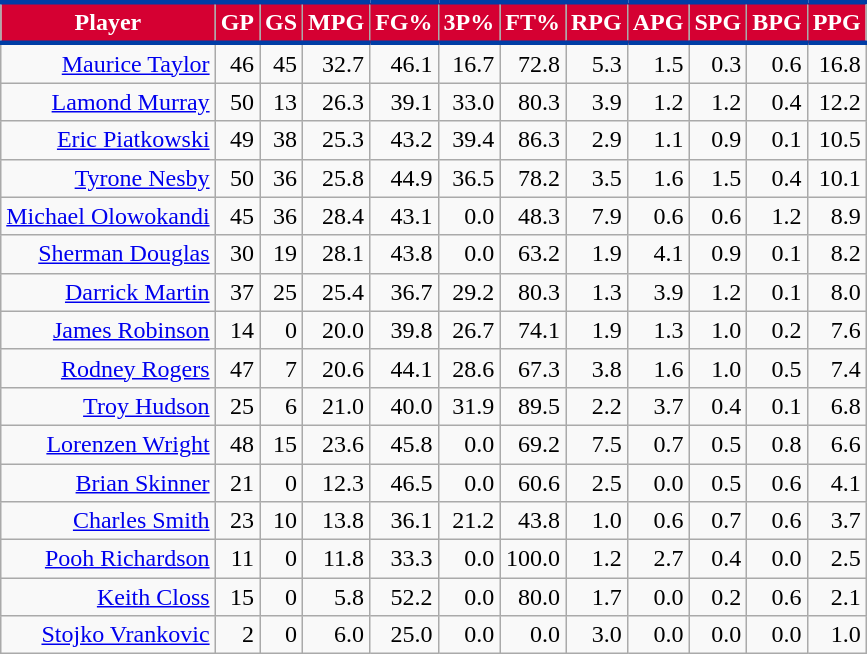<table class="wikitable sortable" style="text-align:right;">
<tr>
<th style="background:#D50032; color:#FFFFFF; border-top:#003DA5 3px solid; border-bottom:#003DA5 3px solid;">Player</th>
<th style="background:#D50032; color:#FFFFFF; border-top:#003DA5 3px solid; border-bottom:#003DA5 3px solid;">GP</th>
<th style="background:#D50032; color:#FFFFFF; border-top:#003DA5 3px solid; border-bottom:#003DA5 3px solid;">GS</th>
<th style="background:#D50032; color:#FFFFFF; border-top:#003DA5 3px solid; border-bottom:#003DA5 3px solid;">MPG</th>
<th style="background:#D50032; color:#FFFFFF; border-top:#003DA5 3px solid; border-bottom:#003DA5 3px solid;">FG%</th>
<th style="background:#D50032; color:#FFFFFF; border-top:#003DA5 3px solid; border-bottom:#003DA5 3px solid;">3P%</th>
<th style="background:#D50032; color:#FFFFFF; border-top:#003DA5 3px solid; border-bottom:#003DA5 3px solid;">FT%</th>
<th style="background:#D50032; color:#FFFFFF; border-top:#003DA5 3px solid; border-bottom:#003DA5 3px solid;">RPG</th>
<th style="background:#D50032; color:#FFFFFF; border-top:#003DA5 3px solid; border-bottom:#003DA5 3px solid;">APG</th>
<th style="background:#D50032; color:#FFFFFF; border-top:#003DA5 3px solid; border-bottom:#003DA5 3px solid;">SPG</th>
<th style="background:#D50032; color:#FFFFFF; border-top:#003DA5 3px solid; border-bottom:#003DA5 3px solid;">BPG</th>
<th style="background:#D50032; color:#FFFFFF; border-top:#003DA5 3px solid; border-bottom:#003DA5 3px solid;">PPG</th>
</tr>
<tr>
<td><a href='#'>Maurice Taylor</a></td>
<td>46</td>
<td>45</td>
<td>32.7</td>
<td>46.1</td>
<td>16.7</td>
<td>72.8</td>
<td>5.3</td>
<td>1.5</td>
<td>0.3</td>
<td>0.6</td>
<td>16.8</td>
</tr>
<tr>
<td><a href='#'>Lamond Murray</a></td>
<td>50</td>
<td>13</td>
<td>26.3</td>
<td>39.1</td>
<td>33.0</td>
<td>80.3</td>
<td>3.9</td>
<td>1.2</td>
<td>1.2</td>
<td>0.4</td>
<td>12.2</td>
</tr>
<tr>
<td><a href='#'>Eric Piatkowski</a></td>
<td>49</td>
<td>38</td>
<td>25.3</td>
<td>43.2</td>
<td>39.4</td>
<td>86.3</td>
<td>2.9</td>
<td>1.1</td>
<td>0.9</td>
<td>0.1</td>
<td>10.5</td>
</tr>
<tr>
<td><a href='#'>Tyrone Nesby</a></td>
<td>50</td>
<td>36</td>
<td>25.8</td>
<td>44.9</td>
<td>36.5</td>
<td>78.2</td>
<td>3.5</td>
<td>1.6</td>
<td>1.5</td>
<td>0.4</td>
<td>10.1</td>
</tr>
<tr>
<td><a href='#'>Michael Olowokandi</a></td>
<td>45</td>
<td>36</td>
<td>28.4</td>
<td>43.1</td>
<td>0.0</td>
<td>48.3</td>
<td>7.9</td>
<td>0.6</td>
<td>0.6</td>
<td>1.2</td>
<td>8.9</td>
</tr>
<tr>
<td><a href='#'>Sherman Douglas</a></td>
<td>30</td>
<td>19</td>
<td>28.1</td>
<td>43.8</td>
<td>0.0</td>
<td>63.2</td>
<td>1.9</td>
<td>4.1</td>
<td>0.9</td>
<td>0.1</td>
<td>8.2</td>
</tr>
<tr>
<td><a href='#'>Darrick Martin</a></td>
<td>37</td>
<td>25</td>
<td>25.4</td>
<td>36.7</td>
<td>29.2</td>
<td>80.3</td>
<td>1.3</td>
<td>3.9</td>
<td>1.2</td>
<td>0.1</td>
<td>8.0</td>
</tr>
<tr>
<td><a href='#'>James Robinson</a></td>
<td>14</td>
<td>0</td>
<td>20.0</td>
<td>39.8</td>
<td>26.7</td>
<td>74.1</td>
<td>1.9</td>
<td>1.3</td>
<td>1.0</td>
<td>0.2</td>
<td>7.6</td>
</tr>
<tr>
<td><a href='#'>Rodney Rogers</a></td>
<td>47</td>
<td>7</td>
<td>20.6</td>
<td>44.1</td>
<td>28.6</td>
<td>67.3</td>
<td>3.8</td>
<td>1.6</td>
<td>1.0</td>
<td>0.5</td>
<td>7.4</td>
</tr>
<tr>
<td><a href='#'>Troy Hudson</a></td>
<td>25</td>
<td>6</td>
<td>21.0</td>
<td>40.0</td>
<td>31.9</td>
<td>89.5</td>
<td>2.2</td>
<td>3.7</td>
<td>0.4</td>
<td>0.1</td>
<td>6.8</td>
</tr>
<tr>
<td><a href='#'>Lorenzen Wright</a></td>
<td>48</td>
<td>15</td>
<td>23.6</td>
<td>45.8</td>
<td>0.0</td>
<td>69.2</td>
<td>7.5</td>
<td>0.7</td>
<td>0.5</td>
<td>0.8</td>
<td>6.6</td>
</tr>
<tr>
<td><a href='#'>Brian Skinner</a></td>
<td>21</td>
<td>0</td>
<td>12.3</td>
<td>46.5</td>
<td>0.0</td>
<td>60.6</td>
<td>2.5</td>
<td>0.0</td>
<td>0.5</td>
<td>0.6</td>
<td>4.1</td>
</tr>
<tr>
<td><a href='#'>Charles Smith</a></td>
<td>23</td>
<td>10</td>
<td>13.8</td>
<td>36.1</td>
<td>21.2</td>
<td>43.8</td>
<td>1.0</td>
<td>0.6</td>
<td>0.7</td>
<td>0.6</td>
<td>3.7</td>
</tr>
<tr>
<td><a href='#'>Pooh Richardson</a></td>
<td>11</td>
<td>0</td>
<td>11.8</td>
<td>33.3</td>
<td>0.0</td>
<td>100.0</td>
<td>1.2</td>
<td>2.7</td>
<td>0.4</td>
<td>0.0</td>
<td>2.5</td>
</tr>
<tr>
<td><a href='#'>Keith Closs</a></td>
<td>15</td>
<td>0</td>
<td>5.8</td>
<td>52.2</td>
<td>0.0</td>
<td>80.0</td>
<td>1.7</td>
<td>0.0</td>
<td>0.2</td>
<td>0.6</td>
<td>2.1</td>
</tr>
<tr>
<td><a href='#'>Stojko Vrankovic</a></td>
<td>2</td>
<td>0</td>
<td>6.0</td>
<td>25.0</td>
<td>0.0</td>
<td>0.0</td>
<td>3.0</td>
<td>0.0</td>
<td>0.0</td>
<td>0.0</td>
<td>1.0</td>
</tr>
</table>
